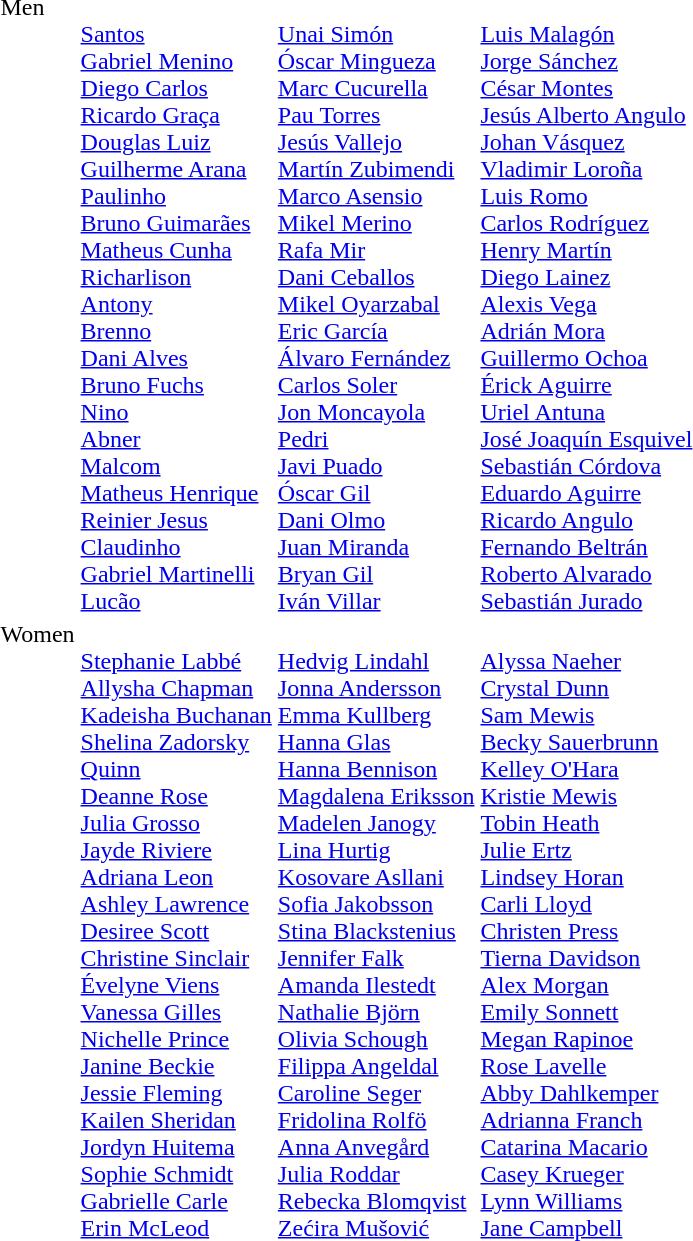<table>
<tr valign="top">
<td>Men<br></td>
<td><br><a href='#'>Santos</a><br><a href='#'>Gabriel Menino</a><br><a href='#'>Diego Carlos</a><br><a href='#'>Ricardo Graça</a><br><a href='#'>Douglas Luiz</a><br><a href='#'>Guilherme Arana</a><br><a href='#'>Paulinho</a><br><a href='#'>Bruno Guimarães</a><br><a href='#'>Matheus Cunha</a><br><a href='#'>Richarlison</a><br><a href='#'>Antony</a><br><a href='#'>Brenno</a><br><a href='#'>Dani Alves</a><br><a href='#'>Bruno Fuchs</a><br><a href='#'>Nino</a><br><a href='#'>Abner</a><br><a href='#'>Malcom</a><br><a href='#'>Matheus Henrique</a><br><a href='#'>Reinier Jesus</a><br><a href='#'>Claudinho</a><br><a href='#'>Gabriel Martinelli</a><br><a href='#'>Lucão</a></td>
<td><br><a href='#'>Unai Simón</a><br><a href='#'>Óscar Mingueza</a><br><a href='#'>Marc Cucurella</a><br><a href='#'>Pau Torres</a><br><a href='#'>Jesús Vallejo</a><br><a href='#'>Martín Zubimendi</a><br><a href='#'>Marco Asensio</a><br><a href='#'>Mikel Merino</a><br><a href='#'>Rafa Mir</a><br><a href='#'>Dani Ceballos</a><br><a href='#'>Mikel Oyarzabal</a><br><a href='#'>Eric García</a><br><a href='#'>Álvaro Fernández</a><br><a href='#'>Carlos Soler</a><br><a href='#'>Jon Moncayola</a><br><a href='#'>Pedri</a><br><a href='#'>Javi Puado</a><br><a href='#'>Óscar Gil</a><br><a href='#'>Dani Olmo</a><br><a href='#'>Juan Miranda</a><br><a href='#'>Bryan Gil</a><br><a href='#'>Iván Villar</a></td>
<td valign=top><br><a href='#'>Luis Malagón</a><br><a href='#'>Jorge Sánchez</a><br><a href='#'>César Montes</a><br><a href='#'>Jesús Alberto Angulo</a><br><a href='#'>Johan Vásquez</a><br><a href='#'>Vladimir Loroña</a><br><a href='#'>Luis Romo</a><br><a href='#'>Carlos Rodríguez</a><br><a href='#'>Henry Martín</a><br><a href='#'>Diego Lainez</a><br><a href='#'>Alexis Vega</a><br><a href='#'>Adrián Mora</a><br><a href='#'>Guillermo Ochoa</a><br><a href='#'>Érick Aguirre</a><br><a href='#'>Uriel Antuna</a><br><a href='#'>José Joaquín Esquivel</a><br><a href='#'>Sebastián Córdova</a><br><a href='#'>Eduardo Aguirre</a><br><a href='#'>Ricardo Angulo</a><br><a href='#'>Fernando Beltrán</a><br><a href='#'>Roberto Alvarado</a><br><a href='#'>Sebastián Jurado</a></td>
</tr>
<tr valign="top">
<td>Women<br></td>
<td><br><a href='#'>Stephanie Labbé</a><br><a href='#'>Allysha Chapman</a><br><a href='#'>Kadeisha Buchanan</a><br><a href='#'>Shelina Zadorsky</a><br><a href='#'>Quinn</a><br><a href='#'>Deanne Rose</a><br><a href='#'>Julia Grosso</a><br><a href='#'>Jayde Riviere</a><br><a href='#'>Adriana Leon</a><br><a href='#'>Ashley Lawrence</a><br><a href='#'>Desiree Scott</a><br><a href='#'>Christine Sinclair</a><br><a href='#'>Évelyne Viens</a><br><a href='#'>Vanessa Gilles</a><br><a href='#'>Nichelle Prince</a><br><a href='#'>Janine Beckie</a><br><a href='#'>Jessie Fleming</a><br><a href='#'>Kailen Sheridan</a><br><a href='#'>Jordyn Huitema</a><br><a href='#'>Sophie Schmidt</a><br><a href='#'>Gabrielle Carle</a><br><a href='#'>Erin McLeod</a></td>
<td><br><a href='#'>Hedvig Lindahl</a><br><a href='#'>Jonna Andersson</a><br><a href='#'>Emma Kullberg</a><br><a href='#'>Hanna Glas</a><br><a href='#'>Hanna Bennison</a><br><a href='#'>Magdalena Eriksson</a><br><a href='#'>Madelen Janogy</a><br><a href='#'>Lina Hurtig</a><br><a href='#'>Kosovare Asllani</a><br><a href='#'>Sofia Jakobsson</a><br><a href='#'>Stina Blackstenius</a><br><a href='#'>Jennifer Falk</a><br><a href='#'>Amanda Ilestedt</a><br><a href='#'>Nathalie Björn</a><br><a href='#'>Olivia Schough</a><br><a href='#'>Filippa Angeldal</a><br><a href='#'>Caroline Seger</a><br><a href='#'>Fridolina Rolfö</a><br><a href='#'>Anna Anvegård</a><br><a href='#'>Julia Roddar</a><br><a href='#'>Rebecka Blomqvist</a><br><a href='#'>Zećira Mušović</a></td>
<td valign=top><br><a href='#'>Alyssa Naeher</a><br><a href='#'>Crystal Dunn</a><br><a href='#'>Sam Mewis</a><br><a href='#'>Becky Sauerbrunn</a><br><a href='#'>Kelley O'Hara</a><br><a href='#'>Kristie Mewis</a><br><a href='#'>Tobin Heath</a><br><a href='#'>Julie Ertz</a><br><a href='#'>Lindsey Horan</a><br><a href='#'>Carli Lloyd</a><br><a href='#'>Christen Press</a><br><a href='#'>Tierna Davidson</a><br><a href='#'>Alex Morgan</a><br><a href='#'>Emily Sonnett</a><br><a href='#'>Megan Rapinoe</a><br><a href='#'>Rose Lavelle</a><br><a href='#'>Abby Dahlkemper</a><br><a href='#'>Adrianna Franch</a><br><a href='#'>Catarina Macario</a><br><a href='#'>Casey Krueger</a><br><a href='#'>Lynn Williams</a><br><a href='#'>Jane Campbell</a></td>
</tr>
<tr>
</tr>
</table>
